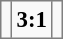<table bgcolor="#f9f9f9" cellpadding="3" cellspacing="0" border="1" style="font-size: 95%; border: gray solid 1px; border-collapse: collapse; background: #f9f9f9;">
<tr>
<td></td>
<td align="center"><strong>3:1</strong></td>
<td></td>
</tr>
</table>
